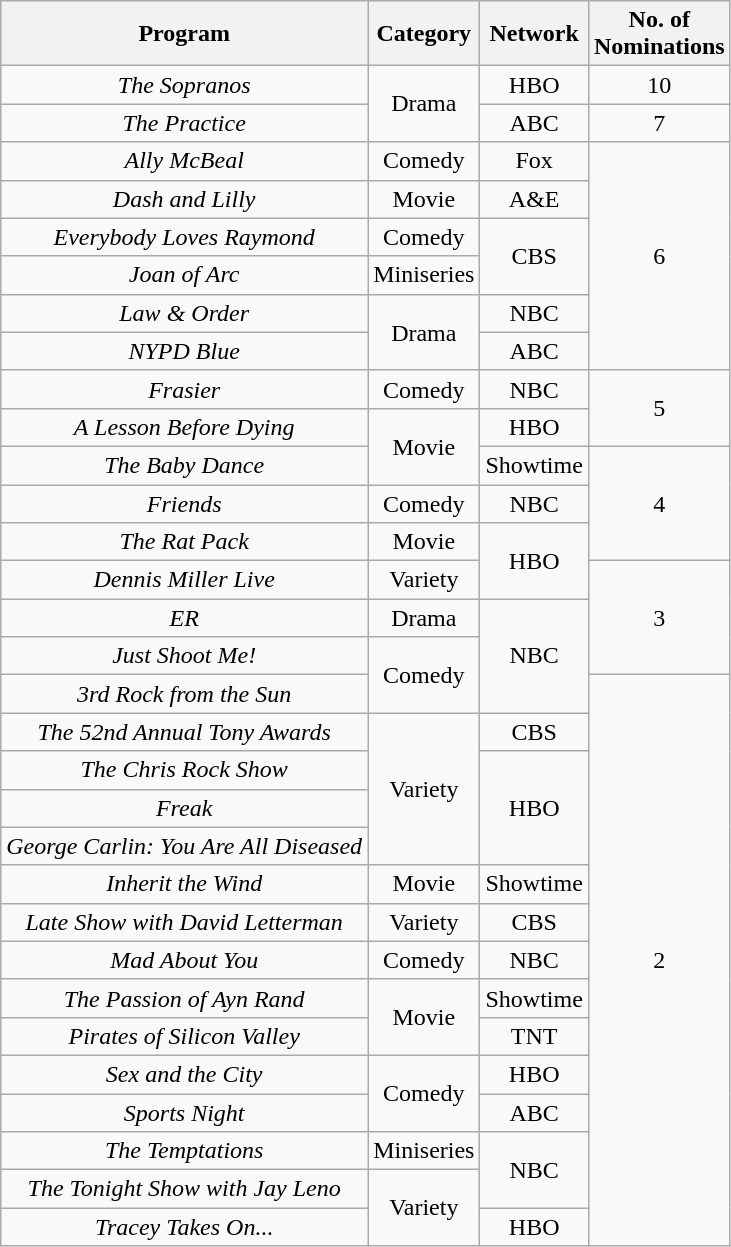<table class="wikitable">
<tr>
<th>Program</th>
<th>Category</th>
<th>Network</th>
<th>No. of<br>Nominations</th>
</tr>
<tr style="text-align:center">
<td><em>The Sopranos</em></td>
<td rowspan="2">Drama</td>
<td>HBO</td>
<td>10</td>
</tr>
<tr style="text-align:center">
<td><em>The Practice</em></td>
<td>ABC</td>
<td>7</td>
</tr>
<tr style="text-align:center">
<td><em>Ally McBeal</em></td>
<td>Comedy</td>
<td>Fox</td>
<td rowspan="6">6</td>
</tr>
<tr style="text-align:center">
<td><em>Dash and Lilly</em></td>
<td>Movie</td>
<td>A&E</td>
</tr>
<tr style="text-align:center">
<td><em>Everybody Loves Raymond</em></td>
<td>Comedy</td>
<td rowspan="2">CBS</td>
</tr>
<tr style="text-align:center">
<td><em>Joan of Arc</em></td>
<td>Miniseries</td>
</tr>
<tr style="text-align:center">
<td><em>Law & Order</em></td>
<td rowspan="2">Drama</td>
<td>NBC</td>
</tr>
<tr style="text-align:center">
<td><em>NYPD Blue</em></td>
<td>ABC</td>
</tr>
<tr style="text-align:center">
<td><em>Frasier</em></td>
<td>Comedy</td>
<td>NBC</td>
<td rowspan="2">5</td>
</tr>
<tr style="text-align:center">
<td><em>A Lesson Before Dying</em></td>
<td rowspan="2">Movie</td>
<td>HBO</td>
</tr>
<tr style="text-align:center">
<td><em>The Baby Dance</em></td>
<td>Showtime</td>
<td rowspan="3">4</td>
</tr>
<tr style="text-align:center">
<td><em>Friends</em></td>
<td>Comedy</td>
<td>NBC</td>
</tr>
<tr style="text-align:center">
<td><em>The Rat Pack</em></td>
<td>Movie</td>
<td rowspan="2">HBO</td>
</tr>
<tr style="text-align:center">
<td><em>Dennis Miller Live</em></td>
<td>Variety</td>
<td rowspan="3">3</td>
</tr>
<tr style="text-align:center">
<td><em>ER</em></td>
<td>Drama</td>
<td rowspan="3">NBC</td>
</tr>
<tr style="text-align:center">
<td><em>Just Shoot Me!</em></td>
<td rowspan="2">Comedy</td>
</tr>
<tr style="text-align:center">
<td><em>3rd Rock from the Sun</em></td>
<td rowspan="15">2</td>
</tr>
<tr style="text-align:center">
<td><em>The 52nd Annual Tony Awards</em></td>
<td rowspan="4">Variety</td>
<td>CBS</td>
</tr>
<tr style="text-align:center">
<td><em>The Chris Rock Show</em></td>
<td rowspan="3">HBO</td>
</tr>
<tr style="text-align:center">
<td><em>Freak</em></td>
</tr>
<tr style="text-align:center">
<td><em>George Carlin: You Are All Diseased</em></td>
</tr>
<tr style="text-align:center">
<td><em>Inherit the Wind</em></td>
<td>Movie</td>
<td>Showtime</td>
</tr>
<tr style="text-align:center">
<td><em>Late Show with David Letterman</em></td>
<td>Variety</td>
<td>CBS</td>
</tr>
<tr style="text-align:center">
<td><em>Mad About You</em></td>
<td>Comedy</td>
<td>NBC</td>
</tr>
<tr style="text-align:center">
<td><em>The Passion of Ayn Rand</em></td>
<td rowspan="2">Movie</td>
<td>Showtime</td>
</tr>
<tr style="text-align:center">
<td><em>Pirates of Silicon Valley</em></td>
<td>TNT</td>
</tr>
<tr style="text-align:center">
<td><em>Sex and the City</em></td>
<td rowspan="2">Comedy</td>
<td>HBO</td>
</tr>
<tr style="text-align:center">
<td><em>Sports Night</em></td>
<td>ABC</td>
</tr>
<tr style="text-align:center">
<td><em>The Temptations</em></td>
<td>Miniseries</td>
<td rowspan="2">NBC</td>
</tr>
<tr style="text-align:center">
<td><em>The Tonight Show with Jay Leno</em></td>
<td rowspan="2">Variety</td>
</tr>
<tr style="text-align:center">
<td><em>Tracey Takes On...</em></td>
<td>HBO</td>
</tr>
</table>
